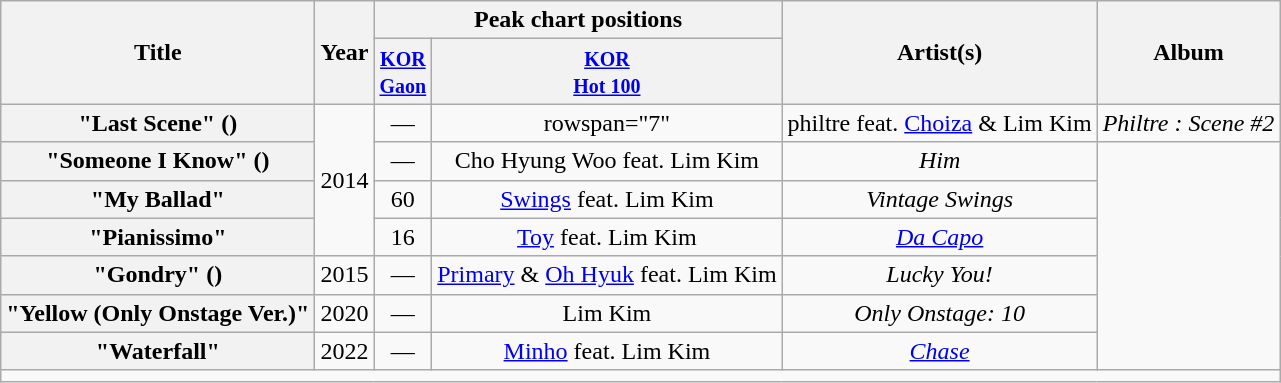<table class="wikitable plainrowheaders" style="text-align:center;">
<tr>
<th scope="col" rowspan="2">Title</th>
<th scope="col" rowspan="2">Year</th>
<th scope="col" colspan="2" style="width:5em;">Peak chart positions</th>
<th scope="col" rowspan="2">Artist(s)</th>
<th scope="col" rowspan="2">Album</th>
</tr>
<tr>
<th><small><a href='#'>KOR<br>Gaon</a></small><br></th>
<th><small><a href='#'>KOR<br>Hot 100</a></small><br></th>
</tr>
<tr>
<th scope="row">"Last Scene" ()</th>
<td rowspan="4">2014</td>
<td>—</td>
<td>rowspan="7" </td>
<td>philtre feat. <a href='#'>Choiza</a> & Lim Kim</td>
<td><em>Philtre : Scene #2</em></td>
</tr>
<tr>
<th scope="row">"Someone I Know" ()</th>
<td>—</td>
<td>Cho Hyung Woo feat. Lim Kim</td>
<td><em>Him</em></td>
</tr>
<tr>
<th scope="row">"My Ballad"</th>
<td>60</td>
<td><a href='#'>Swings</a> feat. Lim Kim</td>
<td><em>Vintage Swings</em></td>
</tr>
<tr>
<th scope="row">"Pianissimo"</th>
<td>16</td>
<td><a href='#'>Toy</a> feat. Lim Kim</td>
<td><em><a href='#'>Da Capo</a></em></td>
</tr>
<tr>
<th scope="row">"Gondry" ()</th>
<td>2015</td>
<td>—</td>
<td><a href='#'>Primary</a> & <a href='#'>Oh Hyuk</a> feat. Lim Kim</td>
<td><em>Lucky You!</em></td>
</tr>
<tr>
<th scope="row">"Yellow (Only Onstage Ver.)"</th>
<td>2020</td>
<td>—</td>
<td>Lim Kim</td>
<td><em>Only Onstage: 10</em></td>
</tr>
<tr>
<th scope="row">"Waterfall"</th>
<td>2022</td>
<td>—</td>
<td><a href='#'>Minho</a> feat. Lim Kim</td>
<td><em><a href='#'>Chase</a></em></td>
</tr>
<tr>
<td colspan="6"></td>
</tr>
</table>
